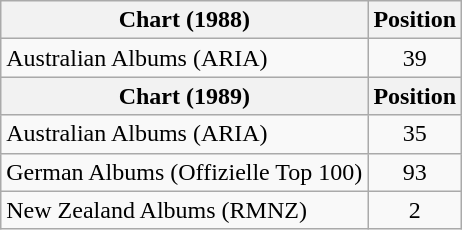<table class="wikitable">
<tr>
<th>Chart (1988)</th>
<th>Position</th>
</tr>
<tr>
<td>Australian Albums (ARIA)</td>
<td style="text-align:center;">39</td>
</tr>
<tr>
<th>Chart (1989)</th>
<th>Position</th>
</tr>
<tr>
<td>Australian Albums (ARIA)</td>
<td style="text-align:center;">35</td>
</tr>
<tr>
<td>German Albums (Offizielle Top 100)</td>
<td style="text-align:center;">93</td>
</tr>
<tr>
<td>New Zealand Albums (RMNZ)</td>
<td style="text-align:center;">2</td>
</tr>
</table>
